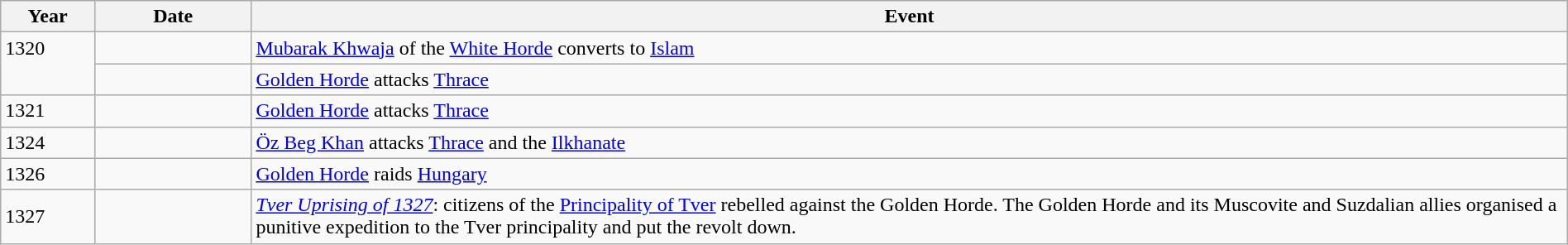<table class="wikitable" width="100%">
<tr>
<th style="width:6%">Year</th>
<th style="width:10%">Date</th>
<th>Event</th>
</tr>
<tr>
<td rowspan="2" valign="top">1320</td>
<td></td>
<td><a href='#'>Mubarak Khwaja</a> of the <a href='#'>White Horde</a> converts to <a href='#'>Islam</a></td>
</tr>
<tr>
<td></td>
<td><a href='#'>Golden Horde</a> attacks <a href='#'>Thrace</a></td>
</tr>
<tr>
<td>1321</td>
<td></td>
<td><a href='#'>Golden Horde</a> attacks <a href='#'>Thrace</a></td>
</tr>
<tr>
<td>1324</td>
<td></td>
<td><a href='#'>Öz Beg Khan</a> attacks <a href='#'>Thrace</a> and the <a href='#'>Ilkhanate</a></td>
</tr>
<tr>
<td>1326</td>
<td></td>
<td><a href='#'>Golden Horde</a> raids <a href='#'>Hungary</a></td>
</tr>
<tr>
<td>1327</td>
<td></td>
<td><em><a href='#'>Tver Uprising of 1327</a></em>: citizens of the <a href='#'>Principality of Tver</a> rebelled against the Golden Horde. The Golden Horde and its Muscovite and Suzdalian allies organised a punitive expedition to the Tver principality and put the revolt down.</td>
</tr>
</table>
